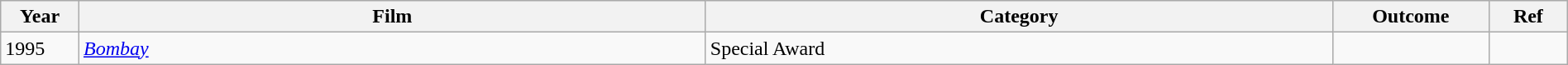<table class="wikitable" style="width:100%;">
<tr>
<th width=5%>Year</th>
<th style="width:40%;">Film</th>
<th style="width:40%;">Category</th>
<th style="width:10%;">Outcome</th>
<th style="width:5%;">Ref</th>
</tr>
<tr>
<td>1995</td>
<td><em><a href='#'>Bombay</a></em></td>
<td>Special Award</td>
<td></td>
<td></td>
</tr>
</table>
